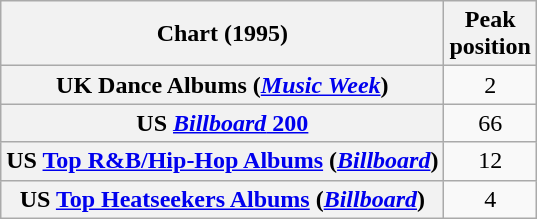<table class="wikitable sortable plainrowheaders" style="text-align:center">
<tr>
<th scope="col">Chart (1995)</th>
<th scope="col">Peak<br> position</th>
</tr>
<tr>
<th scope="row">UK Dance Albums (<em><a href='#'>Music Week</a></em>)</th>
<td>2</td>
</tr>
<tr>
<th scope="row">US <a href='#'><em>Billboard</em> 200</a></th>
<td>66</td>
</tr>
<tr>
<th scope="row">US <a href='#'>Top R&B/Hip-Hop Albums</a> (<em><a href='#'>Billboard</a></em>)</th>
<td>12</td>
</tr>
<tr>
<th scope="row">US <a href='#'>Top Heatseekers Albums</a> (<em><a href='#'>Billboard</a></em>)</th>
<td>4</td>
</tr>
</table>
